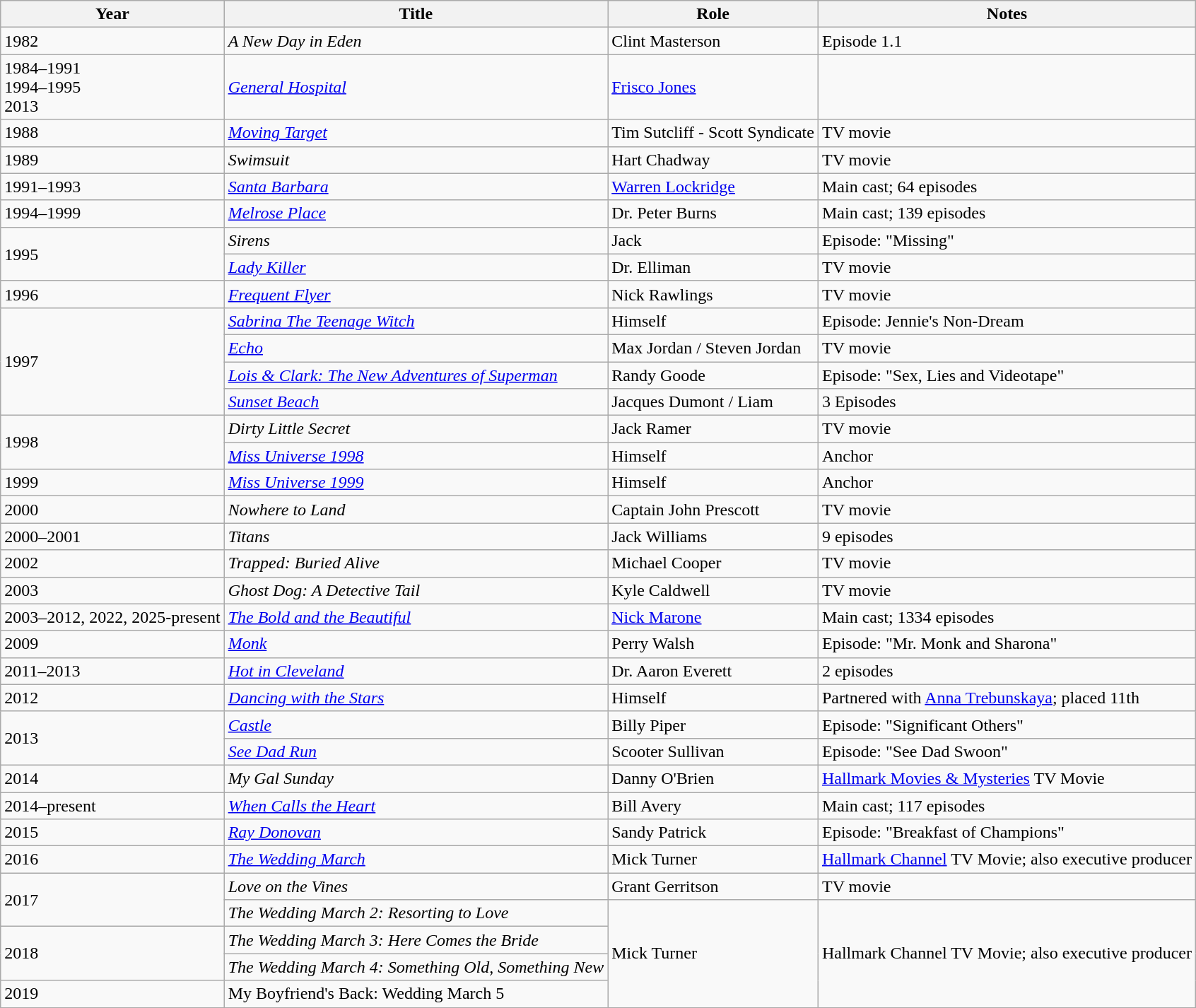<table class="wikitable">
<tr>
<th>Year</th>
<th>Title</th>
<th>Role</th>
<th>Notes</th>
</tr>
<tr>
<td>1982</td>
<td><em>A New Day in Eden</em></td>
<td>Clint Masterson</td>
<td>Episode 1.1</td>
</tr>
<tr>
<td>1984–1991<br>1994–1995<br>2013</td>
<td><em><a href='#'>General Hospital</a></em></td>
<td><a href='#'>Frisco Jones</a></td>
<td></td>
</tr>
<tr>
<td>1988</td>
<td><em><a href='#'>Moving Target</a></em></td>
<td>Tim Sutcliff - Scott Syndicate</td>
<td>TV movie</td>
</tr>
<tr>
<td>1989</td>
<td><em>Swimsuit</em></td>
<td>Hart Chadway</td>
<td>TV movie</td>
</tr>
<tr>
<td>1991–1993</td>
<td><em><a href='#'>Santa Barbara</a></em></td>
<td><a href='#'>Warren Lockridge</a></td>
<td>Main cast; 64 episodes</td>
</tr>
<tr>
<td>1994–1999</td>
<td><em><a href='#'>Melrose Place</a></em></td>
<td>Dr. Peter Burns</td>
<td>Main cast; 139 episodes</td>
</tr>
<tr>
<td rowspan="2">1995</td>
<td><em>Sirens</em></td>
<td>Jack</td>
<td>Episode: "Missing"</td>
</tr>
<tr>
<td><em><a href='#'>Lady Killer</a></em></td>
<td>Dr. Elliman</td>
<td>TV movie</td>
</tr>
<tr>
<td>1996</td>
<td><em><a href='#'>Frequent Flyer</a></em></td>
<td>Nick Rawlings</td>
<td>TV movie</td>
</tr>
<tr>
<td rowspan="4">1997</td>
<td><em><a href='#'>Sabrina The Teenage Witch</a></em></td>
<td>Himself</td>
<td>Episode: Jennie's Non-Dream</td>
</tr>
<tr>
<td><em><a href='#'>Echo</a></em></td>
<td>Max Jordan / Steven Jordan</td>
<td>TV movie</td>
</tr>
<tr>
<td><em><a href='#'>Lois & Clark: The New Adventures of Superman</a></em></td>
<td>Randy Goode</td>
<td>Episode: "Sex, Lies and Videotape"</td>
</tr>
<tr>
<td><em><a href='#'>Sunset Beach</a></em></td>
<td>Jacques Dumont / Liam</td>
<td>3 Episodes</td>
</tr>
<tr>
<td rowspan="2">1998</td>
<td><em>Dirty Little Secret</em></td>
<td>Jack Ramer</td>
<td>TV movie</td>
</tr>
<tr>
<td><em><a href='#'>Miss Universe 1998</a></em></td>
<td>Himself</td>
<td>Anchor</td>
</tr>
<tr>
<td>1999</td>
<td><em><a href='#'>Miss Universe 1999</a></em></td>
<td>Himself</td>
<td>Anchor</td>
</tr>
<tr>
<td>2000</td>
<td><em>Nowhere to Land</em></td>
<td>Captain John Prescott</td>
<td>TV movie</td>
</tr>
<tr>
<td>2000–2001</td>
<td><em>Titans</em></td>
<td>Jack Williams</td>
<td>9 episodes</td>
</tr>
<tr>
<td>2002</td>
<td><em>Trapped: Buried Alive</em></td>
<td>Michael Cooper</td>
<td>TV movie</td>
</tr>
<tr>
<td>2003</td>
<td><em>Ghost Dog: A Detective Tail</em></td>
<td>Kyle Caldwell</td>
<td>TV movie</td>
</tr>
<tr>
<td>2003–2012, 2022, 2025-present</td>
<td><em><a href='#'>The Bold and the Beautiful</a></em></td>
<td><a href='#'>Nick Marone</a></td>
<td>Main cast; 1334 episodes</td>
</tr>
<tr>
<td>2009</td>
<td><em><a href='#'>Monk</a></em></td>
<td>Perry Walsh</td>
<td>Episode: "Mr. Monk and Sharona"</td>
</tr>
<tr>
<td>2011–2013</td>
<td><em><a href='#'>Hot in Cleveland</a></em></td>
<td>Dr. Aaron Everett</td>
<td>2 episodes</td>
</tr>
<tr>
<td>2012</td>
<td><em><a href='#'>Dancing with the Stars</a></em></td>
<td>Himself</td>
<td>Partnered with <a href='#'>Anna Trebunskaya</a>; placed 11th</td>
</tr>
<tr>
<td rowspan="2">2013</td>
<td><em><a href='#'>Castle</a></em></td>
<td>Billy Piper</td>
<td>Episode: "Significant Others"</td>
</tr>
<tr>
<td><em><a href='#'>See Dad Run</a></em></td>
<td>Scooter Sullivan</td>
<td>Episode: "See Dad Swoon"</td>
</tr>
<tr>
<td>2014</td>
<td><em>My Gal Sunday</em></td>
<td>Danny O'Brien</td>
<td><a href='#'>Hallmark Movies & Mysteries</a> TV Movie</td>
</tr>
<tr>
<td>2014–present</td>
<td><em><a href='#'>When Calls the Heart</a></em></td>
<td>Bill Avery</td>
<td>Main cast; 117 episodes</td>
</tr>
<tr>
<td>2015</td>
<td><em><a href='#'>Ray Donovan</a></em></td>
<td>Sandy Patrick</td>
<td>Episode: "Breakfast of Champions"</td>
</tr>
<tr>
<td>2016</td>
<td><em><a href='#'>The Wedding March</a></em></td>
<td>Mick Turner</td>
<td><a href='#'>Hallmark Channel</a> TV Movie; also executive producer</td>
</tr>
<tr>
<td rowspan="2">2017</td>
<td><em>Love on the Vines</em></td>
<td>Grant Gerritson</td>
<td>TV movie</td>
</tr>
<tr>
<td><em>The Wedding March 2: Resorting to Love</em></td>
<td rowspan="4">Mick Turner</td>
<td rowspan="4">Hallmark Channel TV Movie; also executive producer</td>
</tr>
<tr>
<td rowspan="2">2018</td>
<td><em>The Wedding March 3: Here Comes the Bride</em></td>
</tr>
<tr>
<td><em>The Wedding March 4: Something Old, Something New</em></td>
</tr>
<tr>
<td>2019</td>
<td>My Boyfriend's Back:  Wedding March 5</td>
</tr>
<tr>
</tr>
</table>
